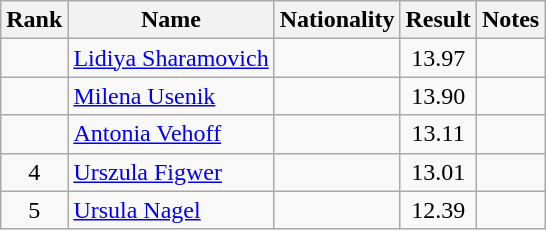<table class="wikitable sortable" style="text-align:center">
<tr>
<th>Rank</th>
<th>Name</th>
<th>Nationality</th>
<th>Result</th>
<th>Notes</th>
</tr>
<tr>
<td></td>
<td align=left><a href='#'>Lidiya Sharamovich</a></td>
<td align=left></td>
<td>13.97</td>
<td></td>
</tr>
<tr>
<td></td>
<td align=left><a href='#'>Milena Usenik</a></td>
<td align=left></td>
<td>13.90</td>
<td></td>
</tr>
<tr>
<td></td>
<td align=left><a href='#'>Antonia Vehoff</a></td>
<td align=left></td>
<td>13.11</td>
<td></td>
</tr>
<tr>
<td>4</td>
<td align=left><a href='#'>Urszula Figwer</a></td>
<td align=left></td>
<td>13.01</td>
<td></td>
</tr>
<tr>
<td>5</td>
<td align=left><a href='#'>Ursula Nagel</a></td>
<td align=left></td>
<td>12.39</td>
<td></td>
</tr>
</table>
